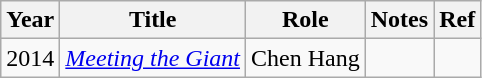<table class="wikitable">
<tr>
<th>Year</th>
<th>Title</th>
<th>Role</th>
<th>Notes</th>
<th>Ref</th>
</tr>
<tr>
<td>2014</td>
<td><em><a href='#'>Meeting the Giant</a></em></td>
<td>Chen Hang</td>
<td></td>
<td></td>
</tr>
</table>
